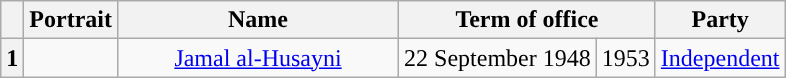<table class="wikitable" style="text-align:center">
<tr>
<th></th>
<th>Portrait</th>
<th width=180>Name<br></th>
<th colspan=2>Term of office</th>
<th>Party</th>
</tr>
<tr>
<th style="background:">1</th>
<td></td>
<td><a href='#'>Jamal al-Husayni</a><br></td>
<td>22 September 1948</td>
<td>1953</td>
<td><a href='#'>Independent</a></td>
</tr>
</table>
